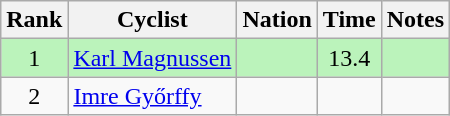<table class="wikitable sortable" style="text-align:center">
<tr>
<th>Rank</th>
<th>Cyclist</th>
<th>Nation</th>
<th>Time</th>
<th>Notes</th>
</tr>
<tr style="background:#bbf3bb;">
<td>1</td>
<td align=left><a href='#'>Karl Magnussen</a></td>
<td align=left></td>
<td>13.4</td>
<td></td>
</tr>
<tr>
<td>2</td>
<td align=left><a href='#'>Imre Győrffy</a></td>
<td align=left></td>
<td></td>
<td></td>
</tr>
</table>
